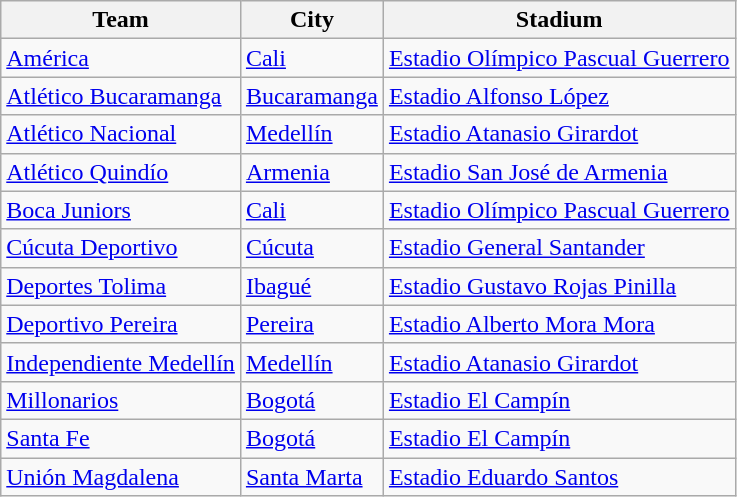<table class="wikitable sortable" style="font-size:100%">
<tr>
<th>Team</th>
<th>City</th>
<th>Stadium</th>
</tr>
<tr>
<td><a href='#'>América</a></td>
<td><a href='#'>Cali</a></td>
<td><a href='#'>Estadio Olímpico Pascual Guerrero</a></td>
</tr>
<tr>
<td><a href='#'>Atlético Bucaramanga</a></td>
<td><a href='#'>Bucaramanga</a></td>
<td><a href='#'>Estadio Alfonso López</a></td>
</tr>
<tr>
<td><a href='#'>Atlético Nacional</a></td>
<td><a href='#'>Medellín</a></td>
<td><a href='#'>Estadio Atanasio Girardot</a></td>
</tr>
<tr>
<td><a href='#'>Atlético Quindío</a></td>
<td><a href='#'>Armenia</a></td>
<td><a href='#'>Estadio San José de Armenia</a></td>
</tr>
<tr>
<td><a href='#'>Boca Juniors</a></td>
<td><a href='#'>Cali</a></td>
<td><a href='#'>Estadio Olímpico Pascual Guerrero</a></td>
</tr>
<tr>
<td><a href='#'>Cúcuta Deportivo</a></td>
<td><a href='#'>Cúcuta</a></td>
<td><a href='#'>Estadio General Santander</a></td>
</tr>
<tr>
<td><a href='#'>Deportes Tolima</a></td>
<td><a href='#'>Ibagué</a></td>
<td><a href='#'>Estadio Gustavo Rojas Pinilla</a></td>
</tr>
<tr>
<td><a href='#'>Deportivo Pereira</a></td>
<td><a href='#'>Pereira</a></td>
<td><a href='#'>Estadio Alberto Mora Mora</a></td>
</tr>
<tr>
<td><a href='#'>Independiente Medellín</a></td>
<td><a href='#'>Medellín</a></td>
<td><a href='#'>Estadio Atanasio Girardot</a></td>
</tr>
<tr>
<td><a href='#'>Millonarios</a></td>
<td><a href='#'>Bogotá</a></td>
<td><a href='#'>Estadio El Campín</a></td>
</tr>
<tr>
<td><a href='#'>Santa Fe</a></td>
<td><a href='#'>Bogotá</a></td>
<td><a href='#'>Estadio El Campín</a></td>
</tr>
<tr>
<td><a href='#'>Unión Magdalena</a></td>
<td><a href='#'>Santa Marta</a></td>
<td><a href='#'>Estadio Eduardo Santos</a></td>
</tr>
</table>
